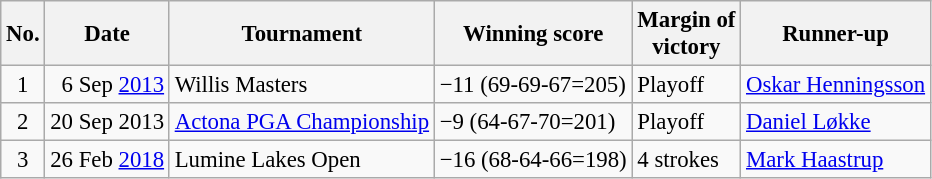<table class="wikitable" style="font-size:95%;">
<tr>
<th>No.</th>
<th>Date</th>
<th>Tournament</th>
<th>Winning score</th>
<th>Margin of<br>victory</th>
<th>Runner-up</th>
</tr>
<tr>
<td align=center>1</td>
<td align=right>6 Sep <a href='#'>2013</a></td>
<td>Willis Masters</td>
<td>−11 (69-69-67=205)</td>
<td>Playoff</td>
<td> <a href='#'>Oskar Henningsson</a></td>
</tr>
<tr>
<td align=center>2</td>
<td align=right>20 Sep 2013</td>
<td><a href='#'>Actona PGA Championship</a></td>
<td>−9 (64-67-70=201)</td>
<td>Playoff</td>
<td> <a href='#'>Daniel Løkke</a></td>
</tr>
<tr>
<td align=center>3</td>
<td align=right>26 Feb <a href='#'>2018</a></td>
<td>Lumine Lakes Open</td>
<td>−16 (68-64-66=198)</td>
<td>4 strokes</td>
<td> <a href='#'>Mark Haastrup</a></td>
</tr>
</table>
